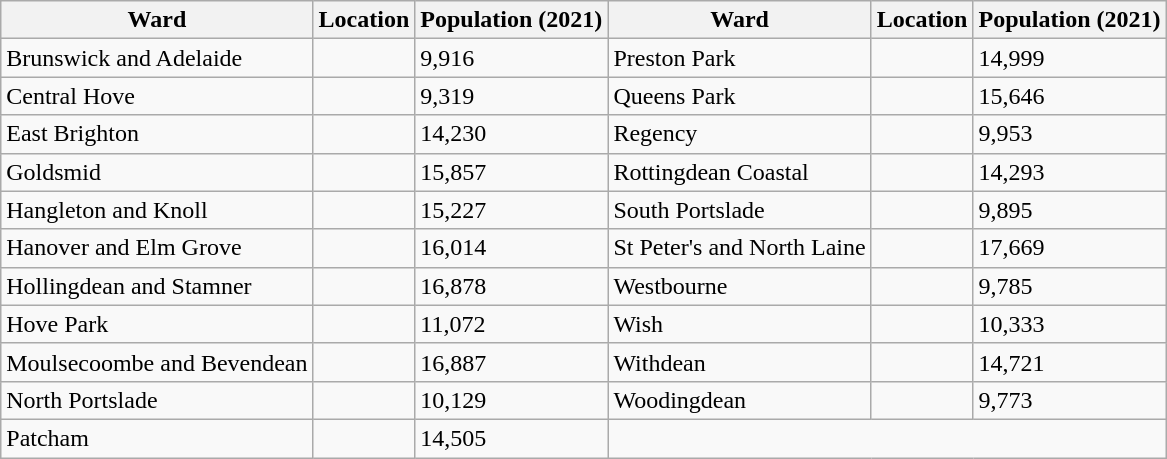<table class="wikitable">
<tr>
<th>Ward</th>
<th>Location</th>
<th>Population (2021)</th>
<th>Ward</th>
<th>Location</th>
<th>Population (2021)</th>
</tr>
<tr>
<td>Brunswick and Adelaide</td>
<td></td>
<td>9,916</td>
<td>Preston Park</td>
<td></td>
<td>14,999</td>
</tr>
<tr>
<td>Central Hove</td>
<td></td>
<td>9,319</td>
<td>Queens Park</td>
<td></td>
<td>15,646</td>
</tr>
<tr>
<td>East Brighton</td>
<td></td>
<td>14,230</td>
<td>Regency</td>
<td></td>
<td>9,953</td>
</tr>
<tr>
<td>Goldsmid</td>
<td></td>
<td>15,857</td>
<td>Rottingdean Coastal</td>
<td></td>
<td>14,293</td>
</tr>
<tr>
<td>Hangleton and Knoll</td>
<td></td>
<td>15,227</td>
<td>South Portslade</td>
<td></td>
<td>9,895</td>
</tr>
<tr>
<td>Hanover and Elm Grove</td>
<td></td>
<td>16,014</td>
<td>St Peter's and North Laine</td>
<td></td>
<td>17,669</td>
</tr>
<tr>
<td>Hollingdean and Stamner</td>
<td></td>
<td>16,878</td>
<td>Westbourne</td>
<td></td>
<td>9,785</td>
</tr>
<tr>
<td>Hove Park</td>
<td></td>
<td>11,072</td>
<td>Wish</td>
<td></td>
<td>10,333</td>
</tr>
<tr>
<td>Moulsecoombe and Bevendean</td>
<td></td>
<td>16,887</td>
<td>Withdean</td>
<td></td>
<td>14,721</td>
</tr>
<tr>
<td>North Portslade</td>
<td></td>
<td>10,129</td>
<td>Woodingdean</td>
<td></td>
<td>9,773</td>
</tr>
<tr>
<td>Patcham</td>
<td></td>
<td>14,505</td>
</tr>
</table>
